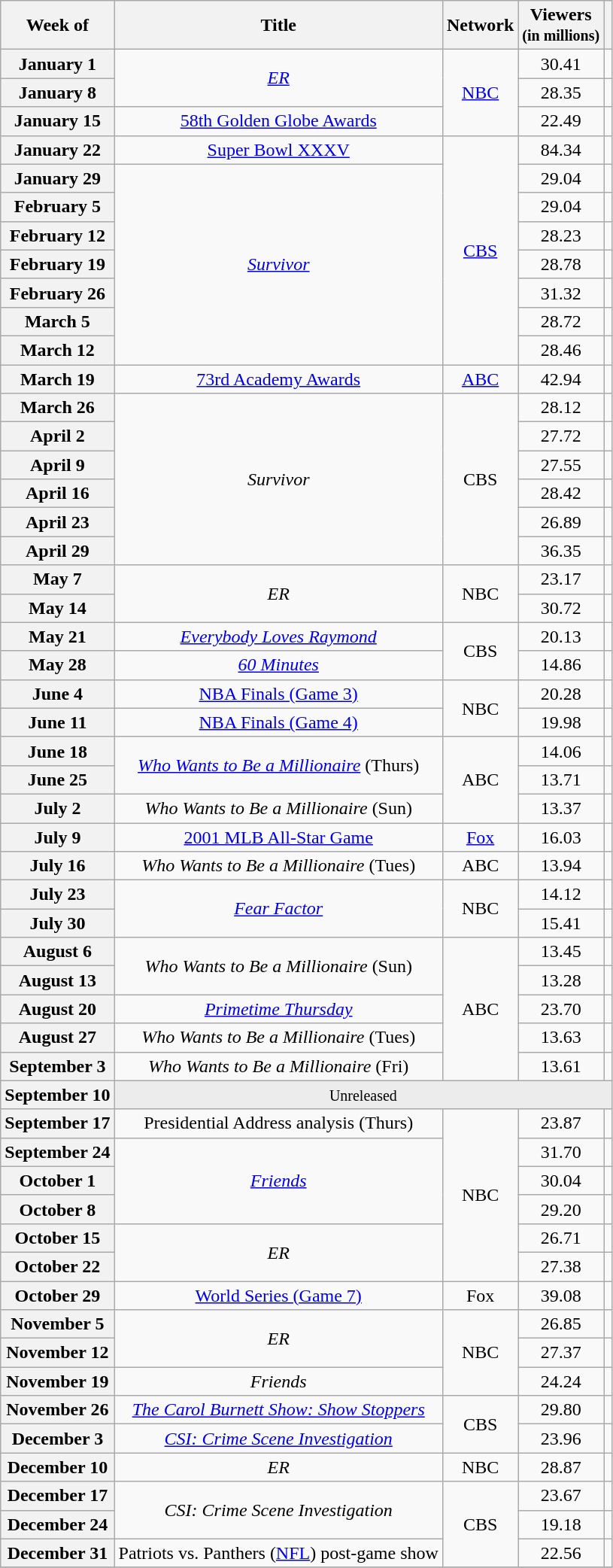<table class="wikitable plainrowheaders" style="text-align: center; display: inline-table;">
<tr>
<th>Week of</th>
<th>Title</th>
<th>Network</th>
<th>Viewers<br><small>(in millions)</small></th>
<th></th>
</tr>
<tr>
<th scope="row">January 1</th>
<td rowspan="2"><em><a href='#'>ER</a></em></td>
<td rowspan="3"><a href='#'>NBC</a></td>
<td>30.41</td>
<td></td>
</tr>
<tr>
<th scope="row">January 8</th>
<td>28.35</td>
<td></td>
</tr>
<tr>
<th scope="row">January 15</th>
<td><a href='#'>58th Golden Globe Awards</a></td>
<td>22.49</td>
<td></td>
</tr>
<tr>
<th scope="row">January 22</th>
<td><a href='#'>Super Bowl XXXV</a></td>
<td rowspan="8"><a href='#'>CBS</a></td>
<td>84.34</td>
<td></td>
</tr>
<tr>
<th scope="row">January 29</th>
<td rowspan="7"><em><a href='#'>Survivor</a></em></td>
<td>29.04</td>
<td></td>
</tr>
<tr>
<th scope="row">February 5</th>
<td>29.04</td>
<td></td>
</tr>
<tr>
<th scope="row">February 12</th>
<td>28.23</td>
<td></td>
</tr>
<tr>
<th scope="row">February 19</th>
<td>28.78</td>
<td></td>
</tr>
<tr>
<th scope="row">February 26</th>
<td>31.32</td>
<td></td>
</tr>
<tr>
<th scope="row">March 5</th>
<td>28.72</td>
<td></td>
</tr>
<tr>
<th scope="row">March 12</th>
<td>28.46</td>
<td></td>
</tr>
<tr>
<th scope="row">March 19</th>
<td><a href='#'>73rd Academy Awards</a></td>
<td><a href='#'>ABC</a></td>
<td>42.94</td>
<td></td>
</tr>
<tr>
<th scope="row">March 26</th>
<td rowspan="6"><em>Survivor</em></td>
<td rowspan="6">CBS</td>
<td>28.12</td>
<td></td>
</tr>
<tr>
<th scope="row">April 2</th>
<td>27.72</td>
<td></td>
</tr>
<tr>
<th scope="row">April 9</th>
<td>27.55</td>
<td></td>
</tr>
<tr>
<th scope="row">April 16</th>
<td>28.42</td>
<td></td>
</tr>
<tr>
<th scope="row">April 23</th>
<td>26.89</td>
<td></td>
</tr>
<tr>
<th scope="row">April 29</th>
<td>36.35</td>
<td></td>
</tr>
<tr>
<th scope="row">May 7</th>
<td rowspan="2"><em>ER</em></td>
<td rowspan="2">NBC</td>
<td>23.17</td>
<td></td>
</tr>
<tr>
<th scope="row">May 14</th>
<td>30.72</td>
<td></td>
</tr>
<tr>
<th scope="row">May 21</th>
<td><em><a href='#'>Everybody Loves Raymond</a></em></td>
<td rowspan="2">CBS</td>
<td>20.13</td>
<td></td>
</tr>
<tr>
<th scope="row">May 28</th>
<td><em><a href='#'>60 Minutes</a></em></td>
<td>14.86</td>
<td></td>
</tr>
<tr>
<th scope="row">June 4</th>
<td><a href='#'>NBA Finals (Game 3)</a></td>
<td rowspan="2">NBC</td>
<td>20.28</td>
<td></td>
</tr>
<tr>
<th scope="row">June 11</th>
<td><a href='#'>NBA Finals (Game 4)</a></td>
<td>19.98</td>
<td></td>
</tr>
<tr>
<th scope="row">June 18</th>
<td rowspan="2"><em><a href='#'>Who Wants to Be a Millionaire</a></em> (Thurs)</td>
<td rowspan="3">ABC</td>
<td>14.06</td>
<td></td>
</tr>
<tr>
<th scope="row">June 25</th>
<td>13.71</td>
<td></td>
</tr>
<tr>
<th scope="row">July 2</th>
<td><em>Who Wants to Be a Millionaire</em> (Sun)</td>
<td>13.37</td>
<td></td>
</tr>
<tr>
<th scope="row">July 9</th>
<td><a href='#'>2001 MLB All-Star Game</a></td>
<td><a href='#'>Fox</a></td>
<td>16.03</td>
<td></td>
</tr>
<tr>
<th scope="row">July 16</th>
<td><em>Who Wants to Be a Millionaire</em> (Tues)</td>
<td>ABC</td>
<td>13.94</td>
<td></td>
</tr>
<tr>
<th scope="row">July 23</th>
<td rowspan="2"><em><a href='#'>Fear Factor</a></em></td>
<td rowspan="2">NBC</td>
<td>14.12</td>
<td></td>
</tr>
<tr>
<th scope="row">July 30</th>
<td>15.41</td>
<td></td>
</tr>
<tr>
<th scope="row">August 6</th>
<td rowspan="2"><em>Who Wants to Be a Millionaire</em> (Sun)</td>
<td rowspan="5">ABC</td>
<td>13.45</td>
<td></td>
</tr>
<tr>
<th scope="row">August 13</th>
<td>13.28</td>
<td></td>
</tr>
<tr>
<th scope="row">August 20</th>
<td><em><a href='#'>Primetime Thursday</a></em></td>
<td>23.70</td>
<td></td>
</tr>
<tr>
<th scope="row">August 27</th>
<td><em>Who Wants to Be a Millionaire</em> (Tues)</td>
<td>13.63</td>
<td></td>
</tr>
<tr>
<th scope="row">September 3</th>
<td><em>Who Wants to Be a Millionaire</em> (Fri)</td>
<td>13.61</td>
<td></td>
</tr>
<tr>
<th scope="row">September 10</th>
<td colspan="4" style="background:#ECECEC;"><small>Unreleased</small></td>
</tr>
<tr>
<th scope="row">September 17</th>
<td>Presidential Address analysis (Thurs)</td>
<td rowspan="6">NBC</td>
<td>23.87</td>
<td></td>
</tr>
<tr>
<th scope="row">September 24</th>
<td rowspan="3"><em><a href='#'>Friends</a></em></td>
<td>31.70</td>
<td></td>
</tr>
<tr>
<th scope="row">October 1</th>
<td>30.04</td>
<td></td>
</tr>
<tr>
<th scope="row">October 8</th>
<td>29.20</td>
<td></td>
</tr>
<tr>
<th scope="row">October 15</th>
<td rowspan="2"><em>ER</em></td>
<td>26.71</td>
<td></td>
</tr>
<tr>
<th scope="row">October 22</th>
<td>27.38</td>
<td></td>
</tr>
<tr>
<th scope="row">October 29</th>
<td><a href='#'>World Series (Game 7)</a></td>
<td>Fox</td>
<td>39.08</td>
<td></td>
</tr>
<tr>
<th scope="row">November 5</th>
<td rowspan="2"><em>ER</em></td>
<td rowspan="3">NBC</td>
<td>26.85</td>
<td></td>
</tr>
<tr>
<th scope="row">November 12</th>
<td>27.37</td>
<td></td>
</tr>
<tr>
<th scope="row">November 19</th>
<td><em>Friends</em></td>
<td>24.24</td>
<td></td>
</tr>
<tr>
<th scope="row">November 26</th>
<td><em><a href='#'>The Carol Burnett Show: Show Stoppers</a></em></td>
<td rowspan="2">CBS</td>
<td>29.80</td>
<td></td>
</tr>
<tr>
<th scope="row">December 3</th>
<td><em><a href='#'>CSI: Crime Scene Investigation</a></em></td>
<td>23.96</td>
<td></td>
</tr>
<tr>
<th scope="row">December 10</th>
<td><em>ER</em></td>
<td>NBC</td>
<td>28.87</td>
<td></td>
</tr>
<tr>
<th scope="row">December 17</th>
<td rowspan="2"><em>CSI: Crime Scene Investigation</em></td>
<td rowspan="3">CBS</td>
<td>23.67</td>
<td></td>
</tr>
<tr>
<th scope="row">December 24</th>
<td>19.18</td>
<td></td>
</tr>
<tr>
<th scope="row">December 31</th>
<td>Patriots vs. Panthers (<a href='#'>NFL</a>) post-game show</td>
<td>22.56</td>
<td></td>
</tr>
<tr>
</tr>
</table>
